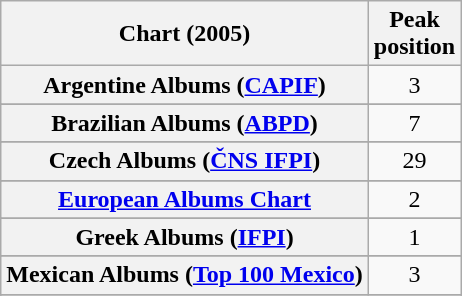<table class="wikitable sortable plainrowheaders" style="text-align:center">
<tr>
<th>Chart (2005)</th>
<th>Peak<br>position</th>
</tr>
<tr>
<th scope="row">Argentine Albums (<a href='#'>CAPIF</a>)</th>
<td style="text-align:center;">3</td>
</tr>
<tr>
</tr>
<tr>
</tr>
<tr>
</tr>
<tr>
</tr>
<tr>
<th scope="row">Brazilian Albums (<a href='#'>ABPD</a>)</th>
<td style="text-align:center;">7</td>
</tr>
<tr>
</tr>
<tr>
<th scope="row">Czech Albums (<a href='#'>ČNS IFPI</a>)</th>
<td style="text-align:center;">29</td>
</tr>
<tr>
</tr>
<tr>
</tr>
<tr>
<th scope="row"><a href='#'>European Albums Chart</a></th>
<td style="text-align:center;">2</td>
</tr>
<tr>
</tr>
<tr>
</tr>
<tr>
</tr>
<tr>
<th scope="row">Greek Albums (<a href='#'>IFPI</a>)</th>
<td align="center">1</td>
</tr>
<tr>
</tr>
<tr>
</tr>
<tr>
</tr>
<tr>
</tr>
<tr>
<th scope="row">Mexican Albums (<a href='#'>Top 100 Mexico</a>)</th>
<td align="center">3</td>
</tr>
<tr>
</tr>
<tr>
</tr>
<tr>
</tr>
<tr>
</tr>
<tr>
</tr>
<tr>
</tr>
<tr>
</tr>
<tr>
</tr>
<tr>
</tr>
</table>
